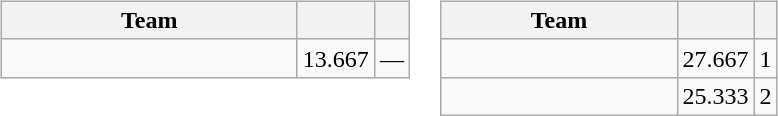<table>
<tr valign=top>
<td><br><table class="wikitable">
<tr>
<th width=190>Team</th>
<th></th>
<th></th>
</tr>
<tr>
<td><strong></strong></td>
<td align=right>13.667</td>
<td align=center>—</td>
</tr>
</table>
</td>
<td><br><table class="wikitable">
<tr>
<th width=150>Team</th>
<th></th>
<th></th>
</tr>
<tr>
<td><strong></strong></td>
<td align=right>27.667</td>
<td align=center>1</td>
</tr>
<tr>
<td><strong></strong></td>
<td align=right>25.333</td>
<td align=center>2</td>
</tr>
</table>
</td>
</tr>
</table>
